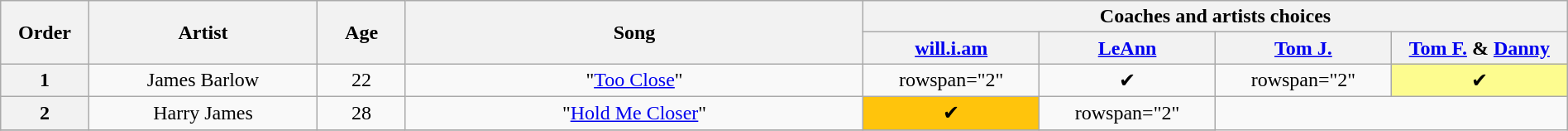<table class="wikitable" style="text-align:center; width:100%;">
<tr>
<th rowspan="2" scope="col" style="width:05%;">Order</th>
<th rowspan="2" scope="col" style="width:13%;">Artist</th>
<th rowspan="2" scope="col" style="width:05%;">Age</th>
<th rowspan="2" scope="col" style="width:26%;">Song</th>
<th colspan="4" scope="col" style="width:40%;">Coaches and artists choices</th>
</tr>
<tr>
<th style="width:10%;"><a href='#'>will.i.am</a></th>
<th style="width:10%;"><a href='#'>LeAnn</a></th>
<th style="width:10%;"><a href='#'>Tom J.</a></th>
<th style="width:10%;"><a href='#'>Tom F.</a> & <a href='#'>Danny</a></th>
</tr>
<tr>
<th>1</th>
<td scope="row">James Barlow</td>
<td>22</td>
<td>"<a href='#'>Too Close</a>"</td>
<td>rowspan="2" </td>
<td>✔</td>
<td>rowspan="2" </td>
<td style="background:#fdfc8f">✔</td>
</tr>
<tr>
<th>2</th>
<td scope="row">Harry James</td>
<td>28</td>
<td>"<a href='#'>Hold Me Closer</a>"</td>
<td style="background:#ffc40c">✔</td>
<td>rowspan="2" </td>
</tr>
<tr>
</tr>
</table>
